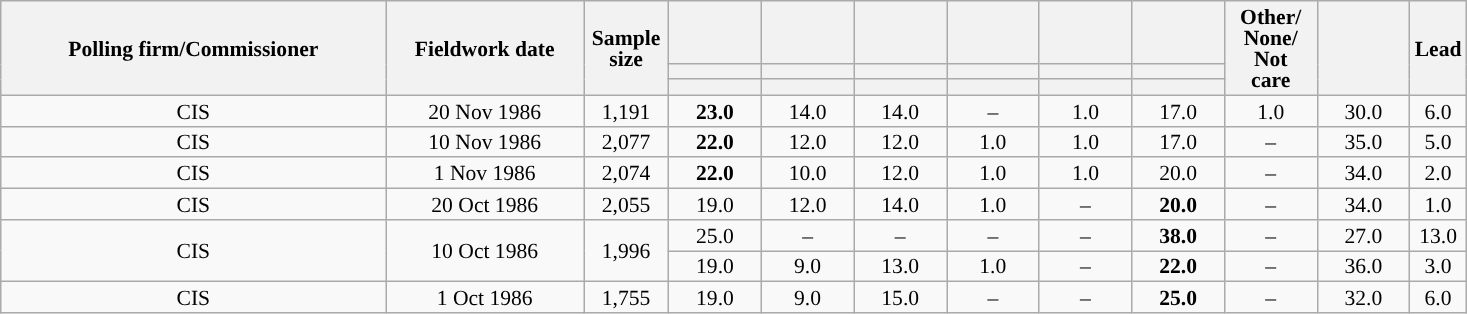<table class="wikitable collapsible collapsed" style="text-align:center; font-size:90%; line-height:14px;">
<tr style="height:42px;">
<th style="width:250px;" rowspan="3">Polling firm/Commissioner</th>
<th style="width:125px;" rowspan="3">Fieldwork date</th>
<th style="width:50px;" rowspan="3">Sample size</th>
<th style="width:55px;"></th>
<th style="width:55px;"></th>
<th style="width:55px;"></th>
<th style="width:55px;"></th>
<th style="width:55px;"></th>
<th style="width:55px;"></th>
<th style="width:55px;" rowspan="3">Other/<br>None/<br>Not<br>care</th>
<th style="width:55px;" rowspan="3"></th>
<th style="width:30px;" rowspan="3">Lead</th>
</tr>
<tr>
<th style="color:inherit;background:"></th>
<th style="color:inherit;background:"></th>
<th style="color:inherit;background:"></th>
<th style="color:inherit;background:"></th>
<th style="color:inherit;background:"></th>
<th style="color:inherit;background:"></th>
</tr>
<tr>
<th></th>
<th></th>
<th></th>
<th></th>
<th></th>
<th></th>
</tr>
<tr>
<td>CIS</td>
<td>20 Nov 1986</td>
<td>1,191</td>
<td><strong>23.0</strong></td>
<td>14.0</td>
<td>14.0</td>
<td>–</td>
<td>1.0</td>
<td>17.0</td>
<td>1.0</td>
<td>30.0</td>
<td style="background:">6.0</td>
</tr>
<tr>
<td>CIS</td>
<td>10 Nov 1986</td>
<td>2,077</td>
<td><strong>22.0</strong></td>
<td>12.0</td>
<td>12.0</td>
<td>1.0</td>
<td>1.0</td>
<td>17.0</td>
<td>–</td>
<td>35.0</td>
<td style="background:">5.0</td>
</tr>
<tr>
<td>CIS</td>
<td>1 Nov 1986</td>
<td>2,074</td>
<td><strong>22.0</strong></td>
<td>10.0</td>
<td>12.0</td>
<td>1.0</td>
<td>1.0</td>
<td>20.0</td>
<td>–</td>
<td>34.0</td>
<td style="background:">2.0</td>
</tr>
<tr>
<td>CIS</td>
<td>20 Oct 1986</td>
<td>2,055</td>
<td>19.0</td>
<td>12.0</td>
<td>14.0</td>
<td>1.0</td>
<td>–</td>
<td><strong>20.0</strong></td>
<td>–</td>
<td>34.0</td>
<td style="background:">1.0</td>
</tr>
<tr>
<td rowspan="2">CIS</td>
<td rowspan="2">10 Oct 1986</td>
<td rowspan="2">1,996</td>
<td>25.0</td>
<td>–</td>
<td>–</td>
<td>–</td>
<td>–</td>
<td><strong>38.0</strong></td>
<td>–</td>
<td>27.0</td>
<td style="background:">13.0</td>
</tr>
<tr>
<td>19.0</td>
<td>9.0</td>
<td>13.0</td>
<td>1.0</td>
<td>–</td>
<td><strong>22.0</strong></td>
<td>–</td>
<td>36.0</td>
<td style="background:">3.0</td>
</tr>
<tr>
<td>CIS</td>
<td>1 Oct 1986</td>
<td>1,755</td>
<td>19.0</td>
<td>9.0</td>
<td>15.0</td>
<td>–</td>
<td>–</td>
<td><strong>25.0</strong></td>
<td>–</td>
<td>32.0</td>
<td style="background:">6.0</td>
</tr>
</table>
